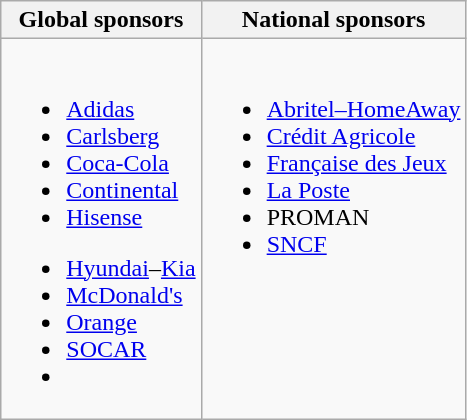<table class="wikitable">
<tr>
<th>Global sponsors</th>
<th>National sponsors</th>
</tr>
<tr>
<td><br>
<ul><li><a href='#'>Adidas</a></li><li><a href='#'>Carlsberg</a></li><li><a href='#'>Coca-Cola</a></li><li><a href='#'>Continental</a></li><li><a href='#'>Hisense</a></li></ul><ul><li><a href='#'>Hyundai</a>–<a href='#'>Kia</a></li><li><a href='#'>McDonald's</a></li><li><a href='#'>Orange</a></li><li><a href='#'>SOCAR</a></li><li></li></ul></td>
<td valign=top><br>
<ul><li><a href='#'>Abritel–HomeAway</a></li><li><a href='#'>Crédit Agricole</a></li><li><a href='#'>Française des Jeux</a></li><li><a href='#'>La Poste</a></li><li>PROMAN</li><li><a href='#'>SNCF</a></li></ul></td>
</tr>
</table>
